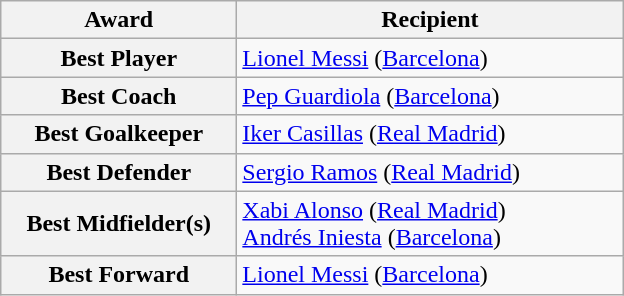<table class="wikitable">
<tr>
<th width="150">Award</th>
<th width="250">Recipient</th>
</tr>
<tr>
<th>Best Player</th>
<td> <a href='#'>Lionel Messi</a> (<a href='#'>Barcelona</a>)</td>
</tr>
<tr>
<th>Best Coach</th>
<td> <a href='#'>Pep Guardiola</a> (<a href='#'>Barcelona</a>)</td>
</tr>
<tr>
<th>Best Goalkeeper</th>
<td> <a href='#'>Iker Casillas</a> (<a href='#'>Real Madrid</a>)</td>
</tr>
<tr>
<th>Best Defender</th>
<td> <a href='#'>Sergio Ramos</a> (<a href='#'>Real Madrid</a>)</td>
</tr>
<tr>
<th>Best Midfielder(s)</th>
<td> <a href='#'>Xabi Alonso</a> (<a href='#'>Real Madrid</a>) <br>  <a href='#'>Andrés Iniesta</a>  (<a href='#'>Barcelona</a>)</td>
</tr>
<tr>
<th>Best Forward</th>
<td> <a href='#'>Lionel Messi</a> (<a href='#'>Barcelona</a>)</td>
</tr>
</table>
